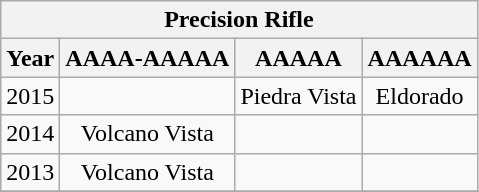<table class="wikitable" style="text-align:center">
<tr>
<th colspan="4">Precision Rifle</th>
</tr>
<tr>
<th>Year</th>
<th>AAAA-AAAAA</th>
<th>AAAAA</th>
<th>AAAAAA</th>
</tr>
<tr>
<td>2015</td>
<td></td>
<td>Piedra Vista</td>
<td>Eldorado</td>
</tr>
<tr>
<td>2014</td>
<td>Volcano Vista</td>
<td></td>
<td></td>
</tr>
<tr>
<td>2013</td>
<td>Volcano Vista</td>
<td></td>
<td></td>
</tr>
<tr>
</tr>
</table>
